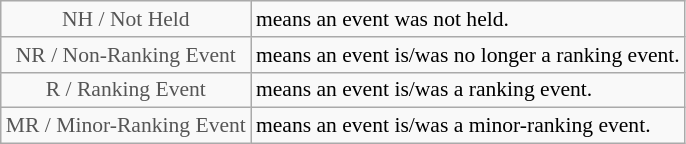<table class="wikitable" style="font-size:90%">
<tr>
<td style="text-align:center; color:#555555;" colspan="4">NH / Not Held</td>
<td>means an event was not held.</td>
</tr>
<tr>
<td style="text-align:center; color:#555555;" colspan="4">NR / Non-Ranking Event</td>
<td>means an event is/was no longer a ranking event.</td>
</tr>
<tr>
<td style="text-align:center; color:#555555;" colspan="4">R / Ranking Event</td>
<td>means an event is/was a ranking event.</td>
</tr>
<tr>
<td style="text-align:center; color:#555555;" colspan="4">MR / Minor-Ranking Event</td>
<td>means an event is/was a minor-ranking event.</td>
</tr>
</table>
